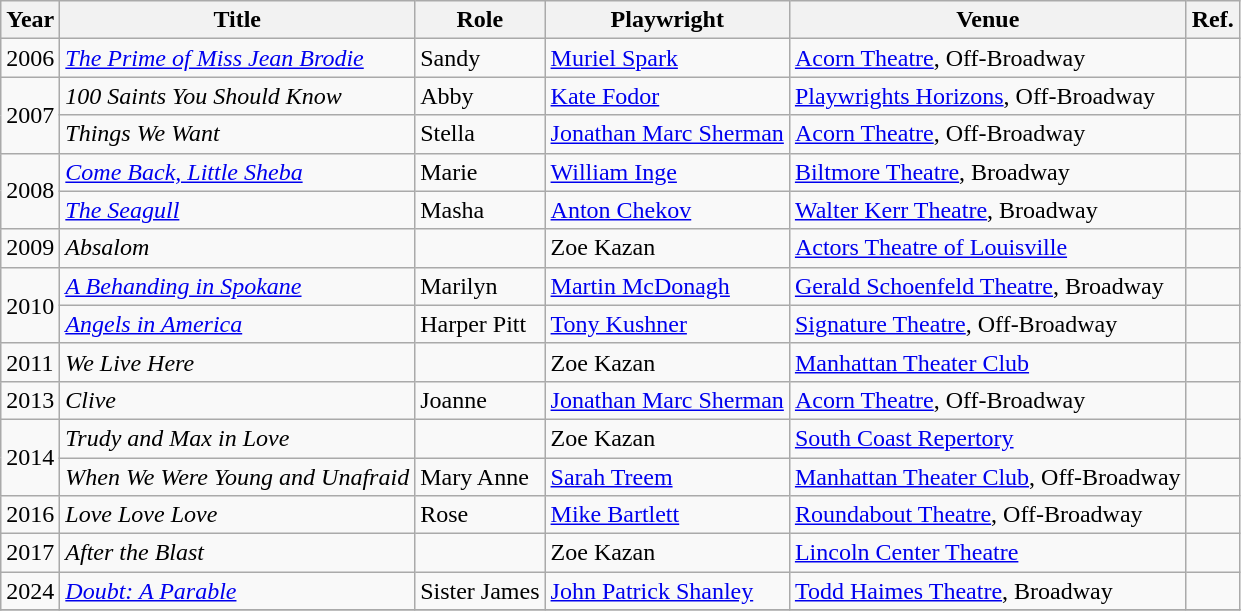<table class="wikitable sortable">
<tr>
<th>Year</th>
<th>Title</th>
<th>Role</th>
<th>Playwright</th>
<th>Venue</th>
<th class=unsortable>Ref.</th>
</tr>
<tr>
<td>2006</td>
<td><em><a href='#'>The Prime of Miss Jean Brodie</a></em></td>
<td>Sandy</td>
<td><a href='#'>Muriel Spark</a></td>
<td><a href='#'>Acorn Theatre</a>, Off-Broadway</td>
<td></td>
</tr>
<tr>
<td rowspan="2">2007</td>
<td><em>100 Saints You Should Know</em></td>
<td>Abby</td>
<td><a href='#'>Kate Fodor</a></td>
<td><a href='#'>Playwrights Horizons</a>, Off-Broadway</td>
<td></td>
</tr>
<tr>
<td><em>Things We Want</em></td>
<td>Stella</td>
<td><a href='#'>Jonathan Marc Sherman</a></td>
<td><a href='#'>Acorn Theatre</a>, Off-Broadway</td>
<td></td>
</tr>
<tr>
<td rowspan="2">2008</td>
<td><em><a href='#'>Come Back, Little Sheba</a></em></td>
<td>Marie</td>
<td><a href='#'>William Inge</a></td>
<td><a href='#'>Biltmore Theatre</a>, Broadway</td>
<td></td>
</tr>
<tr>
<td><em><a href='#'>The Seagull</a></em></td>
<td>Masha</td>
<td><a href='#'>Anton Chekov</a></td>
<td><a href='#'>Walter Kerr Theatre</a>, Broadway</td>
<td></td>
</tr>
<tr>
<td>2009</td>
<td><em>Absalom</em></td>
<td></td>
<td>Zoe Kazan</td>
<td><a href='#'>Actors Theatre of Louisville</a></td>
<td></td>
</tr>
<tr>
<td rowspan="2">2010</td>
<td><em><a href='#'>A Behanding in Spokane</a></em></td>
<td>Marilyn</td>
<td><a href='#'>Martin McDonagh</a></td>
<td><a href='#'>Gerald Schoenfeld Theatre</a>, Broadway</td>
<td></td>
</tr>
<tr>
<td><em><a href='#'>Angels in America</a></em></td>
<td>Harper Pitt</td>
<td><a href='#'>Tony Kushner</a></td>
<td><a href='#'>Signature Theatre</a>, Off-Broadway</td>
<td></td>
</tr>
<tr>
<td>2011</td>
<td><em>We Live Here</em></td>
<td></td>
<td>Zoe Kazan</td>
<td><a href='#'>Manhattan Theater Club</a></td>
<td></td>
</tr>
<tr>
<td>2013</td>
<td><em>Clive</em></td>
<td>Joanne</td>
<td><a href='#'>Jonathan Marc Sherman</a></td>
<td><a href='#'>Acorn Theatre</a>, Off-Broadway</td>
<td></td>
</tr>
<tr>
<td rowspan="2">2014</td>
<td><em>Trudy and Max in Love</em></td>
<td></td>
<td>Zoe Kazan</td>
<td><a href='#'>South Coast Repertory</a></td>
<td></td>
</tr>
<tr>
<td><em>When We Were Young and Unafraid</em></td>
<td>Mary Anne</td>
<td><a href='#'>Sarah Treem</a></td>
<td><a href='#'>Manhattan Theater Club</a>, Off-Broadway</td>
<td></td>
</tr>
<tr>
<td>2016</td>
<td><em>Love Love Love</em></td>
<td>Rose</td>
<td><a href='#'>Mike Bartlett</a></td>
<td><a href='#'>Roundabout Theatre</a>, Off-Broadway</td>
<td></td>
</tr>
<tr>
<td>2017</td>
<td><em>After the Blast</em></td>
<td></td>
<td>Zoe Kazan</td>
<td><a href='#'>Lincoln Center Theatre</a></td>
<td></td>
</tr>
<tr>
<td>2024</td>
<td><em><a href='#'>Doubt: A Parable</a></em></td>
<td>Sister James</td>
<td><a href='#'>John Patrick Shanley</a></td>
<td><a href='#'>Todd Haimes Theatre</a>, Broadway</td>
<td></td>
</tr>
<tr>
</tr>
</table>
